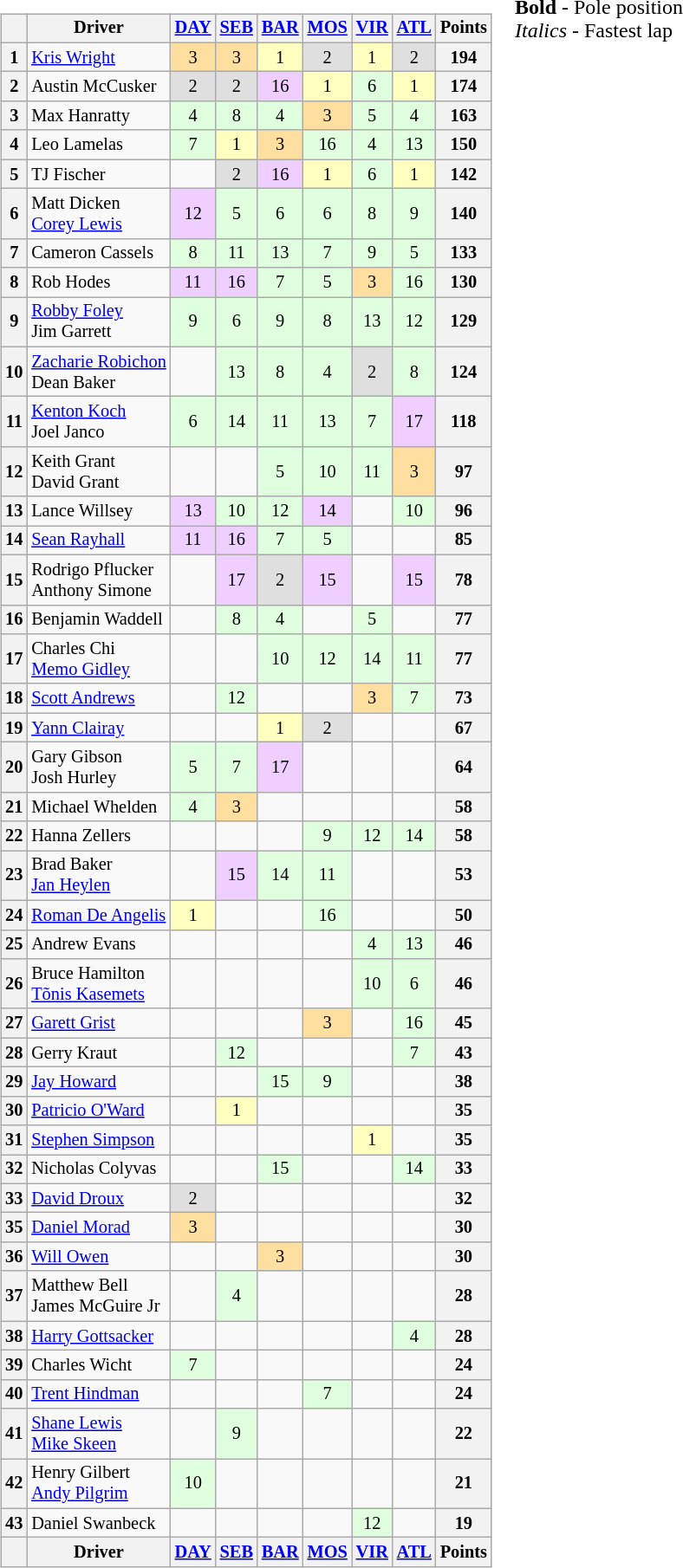<table>
<tr>
<td><br><table class="wikitable" style="font-size: 85%; text-align:center;">
<tr>
<th></th>
<th>Driver</th>
<th><a href='#'>DAY</a></th>
<th><a href='#'>SEB</a></th>
<th><a href='#'>BAR</a></th>
<th><a href='#'>MOS</a></th>
<th><a href='#'>VIR</a></th>
<th><a href='#'>ATL</a></th>
<th>Points</th>
</tr>
<tr>
<th>1</th>
<td align=left> <a href='#'>Kris Wright</a></td>
<td style="background:#ffdf9f;">3</td>
<td style="background:#ffdf9f;">3</td>
<td style="background:#ffffbf;">1</td>
<td style="background:#dfdfdf;">2</td>
<td style="background:#ffffbf;">1</td>
<td style="background:#dfdfdf;">2</td>
<th>194</th>
</tr>
<tr>
<th>2</th>
<td align=left> Austin McCusker</td>
<td style="background:#dfdfdf;">2</td>
<td style="background:#dfdfdf;">2</td>
<td style="background:#efcfff;">16</td>
<td style="background:#ffffbf;">1</td>
<td style="background:#dfffdf;">6</td>
<td style="background:#ffffbf;">1</td>
<th>174</th>
</tr>
<tr>
<th>3</th>
<td align=left> Max Hanratty</td>
<td style="background:#dfffdf;">4</td>
<td style="background:#dfffdf;">8</td>
<td style="background:#dfffdf;">4</td>
<td style="background:#ffdf9f;">3</td>
<td style="background:#dfffdf;">5</td>
<td style="background:#dfffdf;">4</td>
<th>163</th>
</tr>
<tr>
<th>4</th>
<td align=left> Leo Lamelas</td>
<td style="background:#dfffdf;">7</td>
<td style="background:#ffffbf;">1</td>
<td style="background:#ffdf9f;">3</td>
<td style="background:#dfffdf;">16</td>
<td style="background:#dfffdf;">4</td>
<td style="background:#dfffdf;">13</td>
<th>150</th>
</tr>
<tr>
<th>5</th>
<td align=left> TJ Fischer</td>
<td></td>
<td style="background:#dfdfdf;">2</td>
<td style="background:#efcfff;">16</td>
<td style="background:#ffffbf;">1</td>
<td style="background:#dfffdf;">6</td>
<td style="background:#ffffbf;">1</td>
<th>142</th>
</tr>
<tr>
<th>6</th>
<td align=left> Matt Dicken<br> <a href='#'>Corey Lewis</a></td>
<td style="background:#efcfff;">12</td>
<td style="background:#dfffdf;">5</td>
<td style="background:#dfffdf;">6</td>
<td style="background:#dfffdf;">6</td>
<td style="background:#dfffdf;">8</td>
<td style="background:#dfffdf;">9</td>
<th>140</th>
</tr>
<tr>
<th>7</th>
<td align=left> Cameron Cassels</td>
<td style="background:#dfffdf;">8</td>
<td style="background:#dfffdf;">11</td>
<td style="background:#dfffdf;">13</td>
<td style="background:#dfffdf;">7</td>
<td style="background:#dfffdf;">9</td>
<td style="background:#dfffdf;">5</td>
<th>133</th>
</tr>
<tr>
<th>8</th>
<td align=left> Rob Hodes</td>
<td style="background:#efcfff;">11</td>
<td style="background:#efcfff;">16</td>
<td style="background:#dfffdf;">7</td>
<td style="background:#dfffdf;">5</td>
<td style="background:#ffdf9f;">3</td>
<td style="background:#dfffdf;">16</td>
<th>130</th>
</tr>
<tr>
<th>9</th>
<td align=left> <a href='#'>Robby Foley</a><br> Jim Garrett</td>
<td style="background:#dfffdf;">9</td>
<td style="background:#dfffdf;">6</td>
<td style="background:#dfffdf;">9</td>
<td style="background:#dfffdf;">8</td>
<td style="background:#dfffdf;">13</td>
<td style="background:#dfffdf;">12</td>
<th>129</th>
</tr>
<tr>
<th>10</th>
<td align=left> <a href='#'>Zacharie Robichon</a><br> Dean Baker</td>
<td></td>
<td style="background:#dfffdf;">13</td>
<td style="background:#dfffdf;">8</td>
<td style="background:#dfffdf;">4</td>
<td style="background:#dfdfdf;">2</td>
<td style="background:#dfffdf;">8</td>
<th>124</th>
</tr>
<tr>
<th>11</th>
<td align=left> <a href='#'>Kenton Koch</a><br> Joel Janco</td>
<td style="background:#dfffdf;">6</td>
<td style="background:#dfffdf;">14</td>
<td style="background:#dfffdf;">11</td>
<td style="background:#dfffdf;">13</td>
<td style="background:#dfffdf;">7</td>
<td style="background:#efcfff;">17</td>
<th>118</th>
</tr>
<tr>
<th>12</th>
<td align=left> Keith Grant<br> David Grant</td>
<td></td>
<td></td>
<td style="background:#dfffdf;">5</td>
<td style="background:#dfffdf;">10</td>
<td style="background:#dfffdf;">11</td>
<td style="background:#ffdf9f;">3</td>
<th>97</th>
</tr>
<tr>
<th>13</th>
<td align=left> Lance Willsey</td>
<td style="background:#efcfff;">13</td>
<td style="background:#dfffdf;">10</td>
<td style="background:#dfffdf;">12</td>
<td style="background:#efcfff;">14</td>
<td></td>
<td style="background:#dfffdf;">10</td>
<th>96</th>
</tr>
<tr>
<th>14</th>
<td align=left> <a href='#'>Sean Rayhall</a></td>
<td style="background:#efcfff;">11</td>
<td style="background:#efcfff;">16</td>
<td style="background:#dfffdf;">7</td>
<td style="background:#dfffdf;">5</td>
<td></td>
<td></td>
<th>85</th>
</tr>
<tr>
<th>15</th>
<td align=left> Rodrigo Pflucker<br> Anthony Simone</td>
<td></td>
<td style="background:#efcfff;">17</td>
<td style="background:#dfdfdf;">2</td>
<td style="background:#efcfff;">15</td>
<td></td>
<td style="background:#efcfff;">15</td>
<th>78</th>
</tr>
<tr>
<th>16</th>
<td align=left> Benjamin Waddell</td>
<td></td>
<td style="background:#dfffdf;">8</td>
<td style="background:#dfffdf;">4</td>
<td></td>
<td style="background:#dfffdf;">5</td>
<td></td>
<th>77</th>
</tr>
<tr>
<th>17</th>
<td align=left> Charles Chi<br> <a href='#'>Memo Gidley</a></td>
<td></td>
<td></td>
<td style="background:#dfffdf;">10</td>
<td style="background:#dfffdf;">12</td>
<td style="background:#dfffdf;">14</td>
<td style="background:#dfffdf;">11</td>
<th>77</th>
</tr>
<tr>
<th>18</th>
<td align=left> <a href='#'>Scott Andrews</a></td>
<td></td>
<td style="background:#dfffdf;">12</td>
<td></td>
<td></td>
<td style="background:#ffdf9f;">3</td>
<td style="background:#dfffdf;">7</td>
<th>73</th>
</tr>
<tr>
<th>19</th>
<td align=left> <a href='#'>Yann Clairay</a></td>
<td></td>
<td></td>
<td style="background:#ffffbf;">1</td>
<td style="background:#dfdfdf;">2</td>
<td></td>
<td></td>
<th>67</th>
</tr>
<tr>
<th>20</th>
<td align=left> Gary Gibson<br> Josh Hurley</td>
<td style="background:#dfffdf;">5</td>
<td style="background:#dfffdf;">7</td>
<td style="background:#efcfff;">17</td>
<td></td>
<td></td>
<td></td>
<th>64</th>
</tr>
<tr>
<th>21</th>
<td align=left> Michael Whelden</td>
<td style="background:#dfffdf;">4</td>
<td style="background:#ffdf9f;">3</td>
<td></td>
<td></td>
<td></td>
<td></td>
<th>58</th>
</tr>
<tr>
<th>22</th>
<td align=left> Hanna Zellers</td>
<td></td>
<td></td>
<td></td>
<td style="background:#dfffdf;">9</td>
<td style="background:#dfffdf;">12</td>
<td style="background:#dfffdf;">14</td>
<th>58</th>
</tr>
<tr>
<th>23</th>
<td align=left> Brad Baker<br> <a href='#'>Jan Heylen</a></td>
<td></td>
<td style="background:#efcfff;">15</td>
<td style="background:#dfffdf;">14</td>
<td style="background:#dfffdf;">11</td>
<td></td>
<td></td>
<th>53</th>
</tr>
<tr>
<th>24</th>
<td align=left> <a href='#'>Roman De Angelis</a></td>
<td style="background:#ffffbf;">1</td>
<td></td>
<td></td>
<td style="background:#dfffdf;">16</td>
<td></td>
<td></td>
<th>50</th>
</tr>
<tr>
<th>25</th>
<td align=left> Andrew Evans</td>
<td></td>
<td></td>
<td></td>
<td></td>
<td style="background:#dfffdf;">4</td>
<td style="background:#dfffdf;">13</td>
<th>46</th>
</tr>
<tr>
<th>26</th>
<td align=left> Bruce Hamilton<br> <a href='#'>Tõnis Kasemets</a></td>
<td></td>
<td></td>
<td></td>
<td></td>
<td style="background:#dfffdf;">10</td>
<td style="background:#dfffdf;">6</td>
<th>46</th>
</tr>
<tr>
<th>27</th>
<td align=left> <a href='#'>Garett Grist</a></td>
<td></td>
<td></td>
<td></td>
<td style="background:#ffdf9f;">3</td>
<td></td>
<td style="background:#dfffdf;">16</td>
<th>45</th>
</tr>
<tr>
<th>28</th>
<td align=left> Gerry Kraut</td>
<td></td>
<td style="background:#dfffdf;">12</td>
<td></td>
<td></td>
<td></td>
<td style="background:#dfffdf;">7</td>
<th>43</th>
</tr>
<tr>
<th>29</th>
<td align=left> <a href='#'>Jay Howard</a></td>
<td></td>
<td></td>
<td style="background:#dfffdf;">15</td>
<td style="background:#dfffdf;">9</td>
<td></td>
<td></td>
<th>38</th>
</tr>
<tr>
<th>30</th>
<td align=left> <a href='#'>Patricio O'Ward</a></td>
<td></td>
<td style="background:#ffffbf;">1</td>
<td></td>
<td></td>
<td></td>
<td></td>
<th>35</th>
</tr>
<tr>
<th>31</th>
<td align=left> <a href='#'>Stephen Simpson</a></td>
<td></td>
<td></td>
<td></td>
<td></td>
<td style="background:#ffffbf;">1</td>
<td></td>
<th>35</th>
</tr>
<tr>
<th>32</th>
<td align=left> Nicholas Colyvas</td>
<td></td>
<td></td>
<td style="background:#dfffdf;">15</td>
<td></td>
<td></td>
<td style="background:#dfffdf;">14</td>
<th>33</th>
</tr>
<tr>
<th>33</th>
<td align=left> <a href='#'>David Droux</a></td>
<td style="background:#dfdfdf;">2</td>
<td></td>
<td></td>
<td></td>
<td></td>
<td></td>
<th>32</th>
</tr>
<tr>
<th>35</th>
<td align=left> <a href='#'>Daniel Morad</a></td>
<td style="background:#ffdf9f;">3</td>
<td></td>
<td></td>
<td></td>
<td></td>
<td></td>
<th>30</th>
</tr>
<tr>
<th>36</th>
<td align=left> <a href='#'>Will Owen</a></td>
<td></td>
<td></td>
<td style="background:#ffdf9f;">3</td>
<td></td>
<td></td>
<td></td>
<th>30</th>
</tr>
<tr>
<th>37</th>
<td align=left> Matthew Bell<br> James McGuire Jr</td>
<td></td>
<td style="background:#dfffdf;">4</td>
<td></td>
<td></td>
<td></td>
<td></td>
<th>28</th>
</tr>
<tr>
<th>38</th>
<td align=left> <a href='#'>Harry Gottsacker</a></td>
<td></td>
<td></td>
<td></td>
<td></td>
<td></td>
<td style="background:#dfffdf;">4</td>
<th>28</th>
</tr>
<tr>
<th>39</th>
<td align=left> Charles Wicht</td>
<td style="background:#dfffdf;">7</td>
<td></td>
<td></td>
<td></td>
<td></td>
<td></td>
<th>24</th>
</tr>
<tr>
<th>40</th>
<td align=left> <a href='#'>Trent Hindman</a></td>
<td></td>
<td></td>
<td></td>
<td style="background:#dfffdf;">7</td>
<td></td>
<td></td>
<th>24</th>
</tr>
<tr>
<th>41</th>
<td align=left> <a href='#'>Shane Lewis</a><br> <a href='#'>Mike Skeen</a></td>
<td></td>
<td style="background:#dfffdf;">9</td>
<td></td>
<td></td>
<td></td>
<td></td>
<th>22</th>
</tr>
<tr>
<th>42</th>
<td align=left> Henry Gilbert<br> <a href='#'>Andy Pilgrim</a></td>
<td style="background:#dfffdf;">10</td>
<td></td>
<td></td>
<td></td>
<td></td>
<td></td>
<th>21</th>
</tr>
<tr>
<th>43</th>
<td align=left> Daniel Swanbeck</td>
<td></td>
<td></td>
<td></td>
<td></td>
<td style="background:#dfffdf;">12</td>
<td></td>
<th>19</th>
</tr>
<tr>
<th></th>
<th>Driver</th>
<th><a href='#'>DAY</a></th>
<th><a href='#'>SEB</a></th>
<th><a href='#'>BAR</a></th>
<th><a href='#'>MOS</a></th>
<th><a href='#'>VIR</a></th>
<th><a href='#'>ATL</a></th>
<th>Points</th>
</tr>
</table>
</td>
<td valign="top"><br>
<span><strong>Bold</strong> - Pole position<br>
<em>Italics</em> - Fastest lap</span></td>
</tr>
</table>
